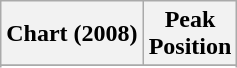<table class="wikitable">
<tr>
<th>Chart (2008)</th>
<th>Peak<br>Position</th>
</tr>
<tr>
</tr>
<tr>
</tr>
<tr>
</tr>
<tr>
</tr>
<tr>
</tr>
<tr>
</tr>
<tr>
</tr>
</table>
